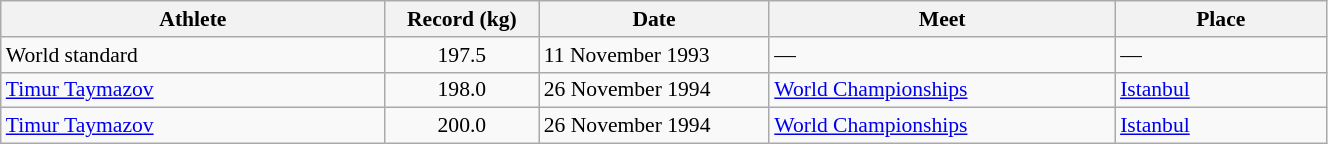<table class="wikitable" style="font-size:90%; width: 70%;">
<tr>
<th width=20%>Athlete</th>
<th width=8%>Record (kg)</th>
<th width=12%>Date</th>
<th width=18%>Meet</th>
<th width=11%>Place</th>
</tr>
<tr>
<td>World standard</td>
<td align="center">197.5</td>
<td>11 November 1993</td>
<td>—</td>
<td>—</td>
</tr>
<tr>
<td> <a href='#'>Timur Taymazov</a></td>
<td align="center">198.0</td>
<td>26 November 1994</td>
<td><a href='#'>World Championships</a></td>
<td><a href='#'>Istanbul</a></td>
</tr>
<tr>
<td> <a href='#'>Timur Taymazov</a></td>
<td align="center">200.0</td>
<td>26 November 1994</td>
<td><a href='#'>World Championships</a></td>
<td><a href='#'>Istanbul</a></td>
</tr>
</table>
